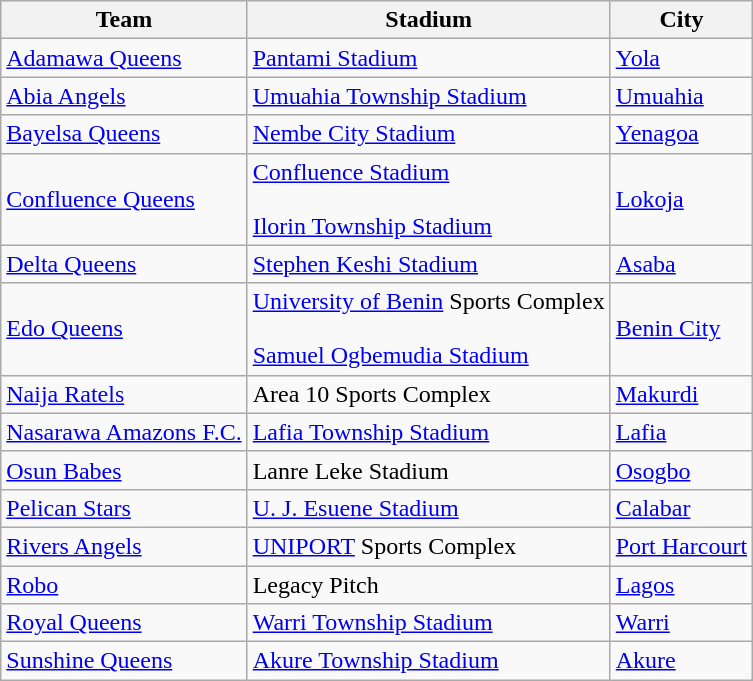<table class="wikitable sortable">
<tr>
<th>Team</th>
<th>Stadium</th>
<th>City</th>
</tr>
<tr>
<td><a href='#'>Adamawa Queens</a></td>
<td><a href='#'>Pantami Stadium</a></td>
<td><a href='#'>Yola</a></td>
</tr>
<tr>
<td><a href='#'>Abia Angels</a></td>
<td><a href='#'>Umuahia Township Stadium</a></td>
<td><a href='#'>Umuahia</a></td>
</tr>
<tr>
<td><a href='#'>Bayelsa Queens</a></td>
<td><a href='#'>Nembe City Stadium</a></td>
<td><a href='#'>Yenagoa</a></td>
</tr>
<tr>
<td><a href='#'>Confluence Queens</a></td>
<td><a href='#'>Confluence Stadium</a><br><br><a href='#'>Ilorin Township Stadium</a></td>
<td><a href='#'>Lokoja</a></td>
</tr>
<tr>
<td><a href='#'>Delta Queens</a></td>
<td><a href='#'>Stephen Keshi Stadium</a></td>
<td><a href='#'>Asaba</a></td>
</tr>
<tr>
<td><a href='#'>Edo Queens</a></td>
<td><a href='#'>University of Benin</a> Sports Complex<br><br><a href='#'>Samuel Ogbemudia Stadium</a></td>
<td><a href='#'>Benin City</a></td>
</tr>
<tr>
<td><a href='#'>Naija Ratels</a></td>
<td>Area 10 Sports Complex</td>
<td><a href='#'>Makurdi</a></td>
</tr>
<tr>
<td><a href='#'>Nasarawa Amazons F.C.</a></td>
<td><a href='#'>Lafia Township Stadium</a></td>
<td><a href='#'>Lafia</a></td>
</tr>
<tr>
<td><a href='#'>Osun Babes</a></td>
<td>Lanre Leke Stadium</td>
<td><a href='#'>Osogbo</a></td>
</tr>
<tr>
<td><a href='#'>Pelican Stars</a></td>
<td><a href='#'>U. J. Esuene Stadium</a></td>
<td><a href='#'>Calabar</a></td>
</tr>
<tr>
<td><a href='#'>Rivers Angels</a></td>
<td><a href='#'>UNIPORT</a> Sports Complex</td>
<td><a href='#'>Port Harcourt</a></td>
</tr>
<tr>
<td><a href='#'>Robo</a></td>
<td>Legacy Pitch</td>
<td><a href='#'>Lagos</a></td>
</tr>
<tr>
<td><a href='#'>Royal Queens</a></td>
<td><a href='#'>Warri Township Stadium</a></td>
<td><a href='#'>Warri</a></td>
</tr>
<tr>
<td><a href='#'>Sunshine Queens</a></td>
<td><a href='#'>Akure Township Stadium</a></td>
<td><a href='#'>Akure</a></td>
</tr>
</table>
